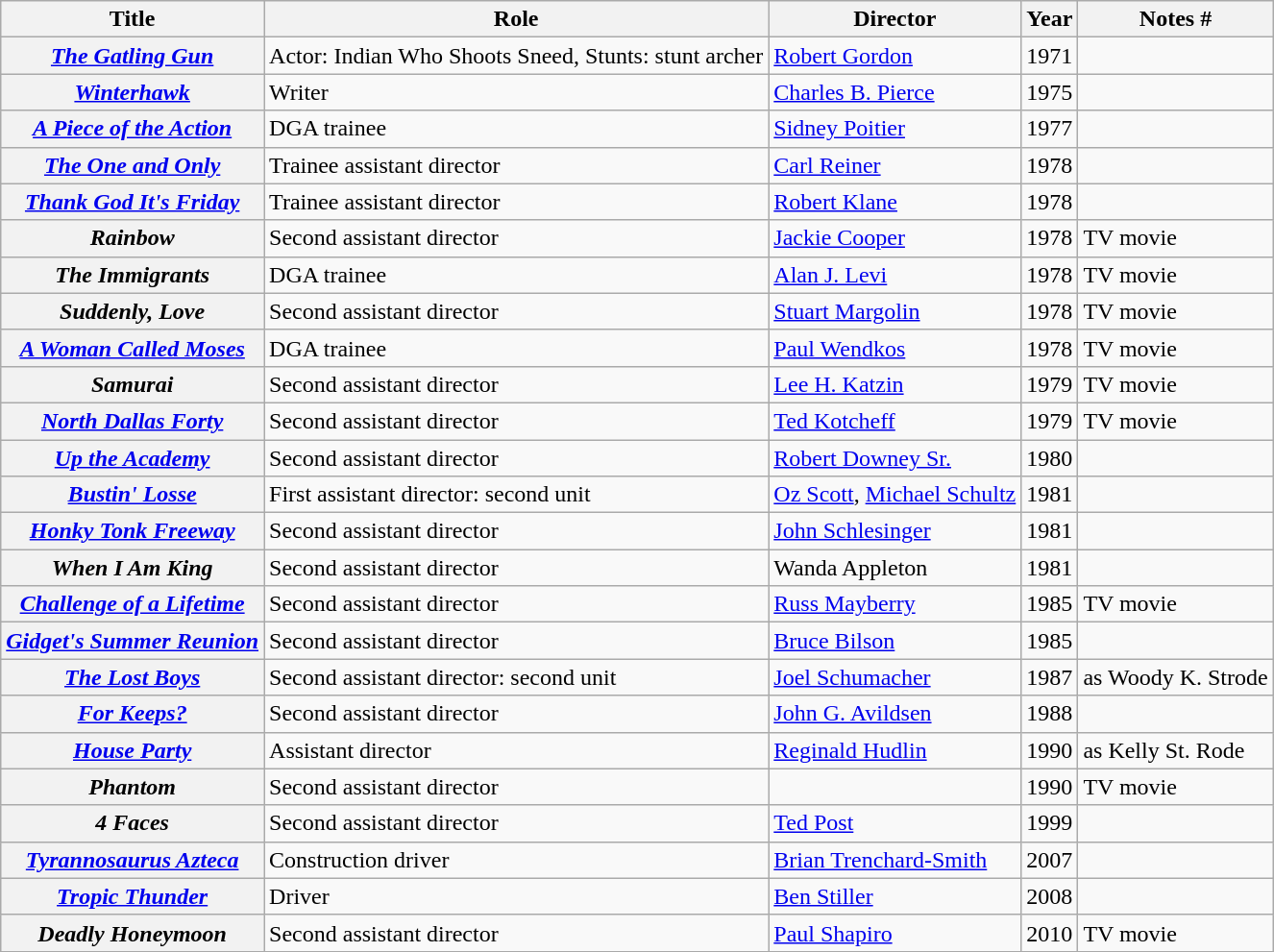<table class="wikitable plainrowheaders sortable">
<tr>
<th scope="col">Title</th>
<th scope="col">Role</th>
<th scope="col">Director</th>
<th scope="col">Year</th>
<th scope="col" class="unsortable">Notes #</th>
</tr>
<tr>
<th scope="row"><em><a href='#'>The Gatling Gun</a></em></th>
<td>Actor: Indian Who Shoots Sneed, Stunts: stunt archer</td>
<td><a href='#'>Robert Gordon</a></td>
<td>1971</td>
<td></td>
</tr>
<tr>
<th scope="row"><em><a href='#'>Winterhawk</a></em></th>
<td>Writer</td>
<td><a href='#'>Charles B. Pierce</a></td>
<td>1975</td>
<td></td>
</tr>
<tr>
<th scope="row"><em><a href='#'>A Piece of the Action</a></em></th>
<td>DGA trainee</td>
<td><a href='#'>Sidney Poitier</a></td>
<td>1977</td>
<td></td>
</tr>
<tr>
<th scope="row"><em><a href='#'>The One and Only</a></em></th>
<td>Trainee assistant director</td>
<td><a href='#'>Carl Reiner</a></td>
<td>1978</td>
<td></td>
</tr>
<tr>
<th scope="row"><em><a href='#'>Thank God It's Friday</a></em></th>
<td>Trainee assistant director</td>
<td><a href='#'>Robert Klane</a></td>
<td>1978</td>
<td></td>
</tr>
<tr>
<th scope="row"><em>Rainbow</em></th>
<td>Second assistant director</td>
<td><a href='#'>Jackie Cooper</a></td>
<td>1978</td>
<td>TV movie</td>
</tr>
<tr>
<th scope="row"><em>The Immigrants</em></th>
<td>DGA trainee</td>
<td><a href='#'>Alan J. Levi</a></td>
<td>1978</td>
<td>TV movie</td>
</tr>
<tr>
<th scope="row"><em>Suddenly, Love</em></th>
<td>Second assistant director</td>
<td><a href='#'>Stuart Margolin</a></td>
<td>1978</td>
<td>TV movie</td>
</tr>
<tr>
<th scope="row"><em><a href='#'>A Woman Called Moses</a></em></th>
<td>DGA trainee</td>
<td><a href='#'>Paul Wendkos</a></td>
<td>1978</td>
<td>TV movie</td>
</tr>
<tr>
<th scope="row"><em>Samurai</em></th>
<td>Second assistant director</td>
<td><a href='#'>Lee H. Katzin</a></td>
<td>1979</td>
<td>TV movie</td>
</tr>
<tr>
<th scope="row"><em><a href='#'>North Dallas Forty</a></em></th>
<td>Second assistant director</td>
<td><a href='#'>Ted Kotcheff</a></td>
<td>1979</td>
<td>TV movie</td>
</tr>
<tr>
<th scope="row"><em><a href='#'>Up the Academy</a></em></th>
<td>Second assistant director</td>
<td><a href='#'>Robert Downey Sr.</a></td>
<td>1980</td>
<td></td>
</tr>
<tr>
<th scope="row"><em><a href='#'>Bustin' Losse</a></em></th>
<td>First assistant director: second unit</td>
<td><a href='#'>Oz Scott</a>,  <a href='#'>Michael Schultz</a></td>
<td>1981</td>
<td></td>
</tr>
<tr>
<th scope="row"><em><a href='#'>Honky Tonk Freeway</a></em></th>
<td>Second assistant director</td>
<td><a href='#'>John Schlesinger</a></td>
<td>1981</td>
<td></td>
</tr>
<tr>
<th scope="row"><em>When I Am King</em></th>
<td>Second assistant director</td>
<td>Wanda Appleton</td>
<td>1981</td>
<td></td>
</tr>
<tr>
<th scope="row"><em><a href='#'>Challenge of a Lifetime</a></em></th>
<td>Second assistant director</td>
<td><a href='#'>Russ Mayberry</a></td>
<td>1985</td>
<td>TV movie</td>
</tr>
<tr>
<th scope="row"><em><a href='#'>Gidget's Summer Reunion</a></em></th>
<td>Second assistant director</td>
<td><a href='#'>Bruce Bilson</a></td>
<td>1985</td>
<td></td>
</tr>
<tr>
<th scope="row"><em><a href='#'>The Lost Boys</a></em></th>
<td>Second assistant director: second unit</td>
<td><a href='#'>Joel Schumacher</a></td>
<td>1987</td>
<td>as Woody K. Strode</td>
</tr>
<tr>
<th scope="row"><em><a href='#'>For Keeps?</a></em></th>
<td>Second assistant director</td>
<td><a href='#'>John G. Avildsen</a></td>
<td>1988</td>
<td></td>
</tr>
<tr>
<th scope="row"><em><a href='#'>House Party</a></em></th>
<td>Assistant director</td>
<td><a href='#'>Reginald Hudlin</a></td>
<td>1990</td>
<td>as Kelly St. Rode</td>
</tr>
<tr>
<th scope="row"><em>Phantom</em></th>
<td>Second assistant director</td>
<td></td>
<td>1990</td>
<td>TV movie</td>
</tr>
<tr>
<th scope="row"><em>4 Faces</em></th>
<td>Second assistant director</td>
<td><a href='#'>Ted Post</a></td>
<td>1999</td>
<td></td>
</tr>
<tr>
<th scope="row"><em><a href='#'>Tyrannosaurus Azteca</a></em></th>
<td>Construction driver</td>
<td><a href='#'>Brian Trenchard-Smith</a></td>
<td>2007</td>
<td></td>
</tr>
<tr>
<th scope="row"><em><a href='#'>Tropic Thunder</a></em></th>
<td>Driver</td>
<td><a href='#'>Ben Stiller</a></td>
<td>2008</td>
<td></td>
</tr>
<tr>
<th scope="row"><em>Deadly Honeymoon</em></th>
<td>Second assistant director</td>
<td><a href='#'>Paul Shapiro</a></td>
<td>2010</td>
<td>TV movie</td>
</tr>
<tr>
</tr>
</table>
